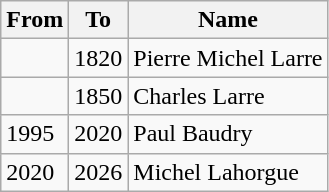<table class="wikitable">
<tr>
<th>From</th>
<th>To</th>
<th>Name</th>
</tr>
<tr>
<td></td>
<td>1820</td>
<td>Pierre Michel Larre</td>
</tr>
<tr>
<td></td>
<td>1850</td>
<td>Charles Larre</td>
</tr>
<tr>
<td>1995</td>
<td>2020</td>
<td>Paul Baudry</td>
</tr>
<tr>
<td>2020</td>
<td>2026</td>
<td>Michel Lahorgue</td>
</tr>
</table>
